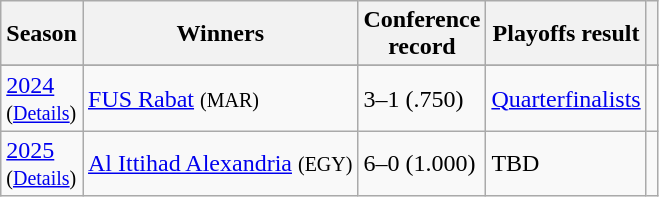<table class="wikitable">
<tr>
<th>Season</th>
<th>Winners</th>
<th>Conference<br>record</th>
<th>Playoffs result</th>
<th></th>
</tr>
<tr>
</tr>
<tr>
<td><a href='#'>2024</a> <br><small>(<a href='#'>Details</a>)</small></td>
<td> <a href='#'>FUS Rabat</a> <small>(MAR)</small></td>
<td> 3–1 (.750)</td>
<td><a href='#'>Quarterfinalists</a></td>
<td align="center"></td>
</tr>
<tr>
<td><a href='#'>2025</a> <br><small>(<a href='#'>Details</a>)</small></td>
<td> <a href='#'>Al Ittihad Alexandria</a> <small>(EGY)</small></td>
<td>6–0 (1.000)</td>
<td>TBD</td>
<td align="center"></td>
</tr>
</table>
